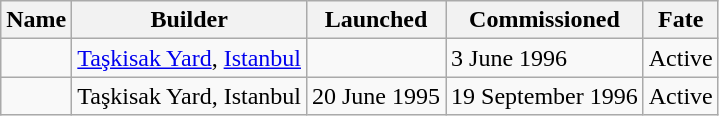<table class="wikitable">
<tr>
<th>Name</th>
<th>Builder</th>
<th>Launched</th>
<th>Commissioned</th>
<th>Fate</th>
</tr>
<tr>
<td></td>
<td> <a href='#'>Taşkisak Yard</a>, <a href='#'>Istanbul</a></td>
<td></td>
<td>3 June 1996</td>
<td>Active</td>
</tr>
<tr>
<td></td>
<td> Taşkisak Yard, Istanbul</td>
<td>20 June 1995</td>
<td>19 September 1996</td>
<td>Active</td>
</tr>
</table>
